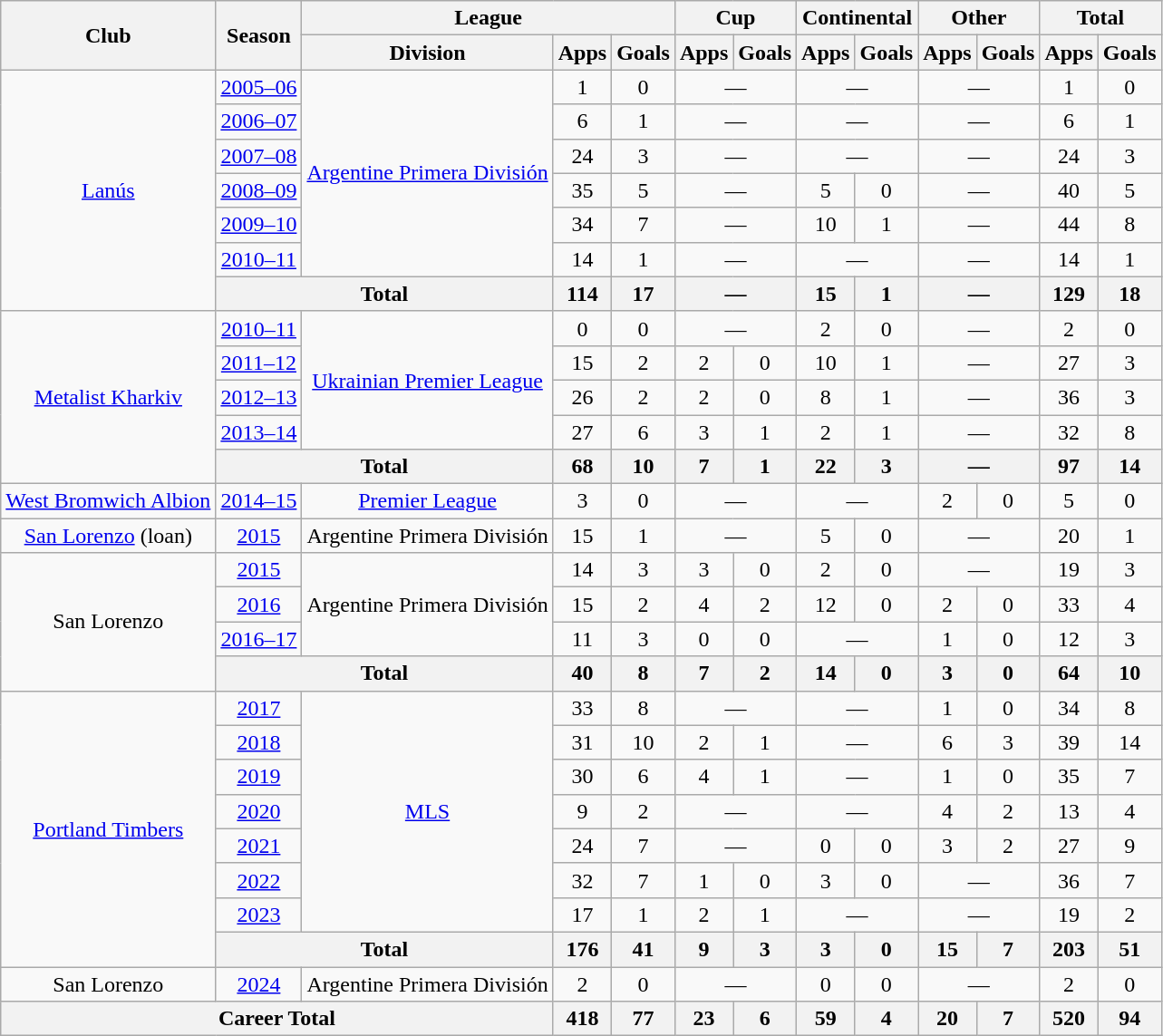<table class="wikitable" border="1" style="text-align: center;">
<tr>
<th rowspan="2">Club</th>
<th rowspan="2">Season</th>
<th colspan="3">League</th>
<th colspan="2">Cup</th>
<th colspan="2">Continental</th>
<th colspan="2">Other</th>
<th colspan="2">Total</th>
</tr>
<tr>
<th>Division</th>
<th>Apps</th>
<th>Goals</th>
<th>Apps</th>
<th>Goals</th>
<th>Apps</th>
<th>Goals</th>
<th>Apps</th>
<th>Goals</th>
<th>Apps</th>
<th>Goals</th>
</tr>
<tr>
<td rowspan="7"><a href='#'>Lanús</a></td>
<td><a href='#'>2005–06</a></td>
<td rowspan="6"><a href='#'>Argentine Primera División</a></td>
<td>1</td>
<td>0</td>
<td colspan="2">—</td>
<td colspan="2">—</td>
<td colspan="2">—</td>
<td>1</td>
<td>0</td>
</tr>
<tr>
<td><a href='#'>2006–07</a></td>
<td>6</td>
<td>1</td>
<td colspan="2">—</td>
<td colspan="2">—</td>
<td colspan="2">—</td>
<td>6</td>
<td>1</td>
</tr>
<tr>
<td><a href='#'>2007–08</a></td>
<td>24</td>
<td>3</td>
<td colspan="2">—</td>
<td colspan="2">—</td>
<td colspan="2">—</td>
<td>24</td>
<td>3</td>
</tr>
<tr>
<td><a href='#'>2008–09</a></td>
<td>35</td>
<td>5</td>
<td colspan="2">—</td>
<td>5</td>
<td>0</td>
<td colspan="2">—</td>
<td>40</td>
<td>5</td>
</tr>
<tr>
<td><a href='#'>2009–10</a></td>
<td>34</td>
<td>7</td>
<td colspan="2">—</td>
<td>10</td>
<td>1</td>
<td colspan="2">—</td>
<td>44</td>
<td>8</td>
</tr>
<tr>
<td><a href='#'>2010–11</a></td>
<td>14</td>
<td>1</td>
<td colspan="2">—</td>
<td colspan="2">—</td>
<td colspan="2">—</td>
<td>14</td>
<td>1</td>
</tr>
<tr>
<th colspan="2">Total</th>
<th>114</th>
<th>17</th>
<th colspan="2">—</th>
<th>15</th>
<th>1</th>
<th colspan="2">—</th>
<th>129</th>
<th>18</th>
</tr>
<tr>
<td rowspan="5"><a href='#'>Metalist Kharkiv</a></td>
<td><a href='#'>2010–11</a></td>
<td rowspan="4"><a href='#'>Ukrainian Premier League</a></td>
<td>0</td>
<td>0</td>
<td colspan="2">—</td>
<td>2</td>
<td>0</td>
<td colspan="2">—</td>
<td>2</td>
<td>0</td>
</tr>
<tr>
<td><a href='#'>2011–12</a></td>
<td>15</td>
<td>2</td>
<td>2</td>
<td>0</td>
<td>10</td>
<td>1</td>
<td colspan="2">—</td>
<td>27</td>
<td>3</td>
</tr>
<tr>
<td><a href='#'>2012–13</a></td>
<td>26</td>
<td>2</td>
<td>2</td>
<td>0</td>
<td>8</td>
<td>1</td>
<td colspan="2">—</td>
<td>36</td>
<td>3</td>
</tr>
<tr>
<td><a href='#'>2013–14</a></td>
<td>27</td>
<td>6</td>
<td>3</td>
<td>1</td>
<td>2</td>
<td>1</td>
<td colspan="2">—</td>
<td>32</td>
<td>8</td>
</tr>
<tr>
<th colspan="2">Total</th>
<th>68</th>
<th>10</th>
<th>7</th>
<th>1</th>
<th>22</th>
<th>3</th>
<th colspan="2">—</th>
<th>97</th>
<th>14</th>
</tr>
<tr>
<td><a href='#'>West Bromwich Albion</a></td>
<td><a href='#'>2014–15</a></td>
<td><a href='#'>Premier League</a></td>
<td>3</td>
<td>0</td>
<td colspan="2">—</td>
<td colspan="2">—</td>
<td>2</td>
<td>0</td>
<td>5</td>
<td>0</td>
</tr>
<tr>
<td><a href='#'>San Lorenzo</a> (loan)</td>
<td><a href='#'>2015</a></td>
<td>Argentine Primera División</td>
<td>15</td>
<td>1</td>
<td colspan="2">—</td>
<td>5</td>
<td>0</td>
<td colspan="2">—</td>
<td>20</td>
<td>1</td>
</tr>
<tr>
<td rowspan="4">San Lorenzo</td>
<td><a href='#'>2015</a></td>
<td rowspan="3">Argentine Primera División</td>
<td>14</td>
<td>3</td>
<td>3</td>
<td>0</td>
<td>2</td>
<td>0</td>
<td colspan="2">—</td>
<td>19</td>
<td>3</td>
</tr>
<tr>
<td><a href='#'>2016</a></td>
<td>15</td>
<td>2</td>
<td>4</td>
<td>2</td>
<td>12</td>
<td>0</td>
<td>2</td>
<td>0</td>
<td>33</td>
<td>4</td>
</tr>
<tr>
<td><a href='#'>2016–17</a></td>
<td>11</td>
<td>3</td>
<td>0</td>
<td>0</td>
<td colspan="2">—</td>
<td>1</td>
<td>0</td>
<td>12</td>
<td>3</td>
</tr>
<tr>
<th colspan="2">Total</th>
<th>40</th>
<th>8</th>
<th>7</th>
<th>2</th>
<th>14</th>
<th>0</th>
<th>3</th>
<th>0</th>
<th>64</th>
<th>10</th>
</tr>
<tr>
<td rowspan="8"><a href='#'>Portland Timbers</a></td>
<td><a href='#'>2017</a></td>
<td rowspan="7"><a href='#'>MLS</a></td>
<td>33</td>
<td>8</td>
<td colspan="2">—</td>
<td colspan="2">—</td>
<td>1</td>
<td>0</td>
<td>34</td>
<td>8</td>
</tr>
<tr>
<td><a href='#'>2018</a></td>
<td>31</td>
<td>10</td>
<td>2</td>
<td>1</td>
<td colspan="2">—</td>
<td>6</td>
<td>3</td>
<td>39</td>
<td>14</td>
</tr>
<tr>
<td><a href='#'>2019</a></td>
<td>30</td>
<td>6</td>
<td>4</td>
<td>1</td>
<td colspan="2">—</td>
<td>1</td>
<td>0</td>
<td>35</td>
<td>7</td>
</tr>
<tr>
<td><a href='#'>2020</a></td>
<td>9</td>
<td>2</td>
<td colspan="2">—</td>
<td colspan="2">—</td>
<td>4</td>
<td>2</td>
<td>13</td>
<td>4</td>
</tr>
<tr>
<td><a href='#'>2021</a></td>
<td>24</td>
<td>7</td>
<td colspan="2">—</td>
<td>0</td>
<td>0</td>
<td>3</td>
<td>2</td>
<td>27</td>
<td>9</td>
</tr>
<tr>
<td><a href='#'>2022</a></td>
<td>32</td>
<td>7</td>
<td>1</td>
<td>0</td>
<td>3</td>
<td>0</td>
<td colspan="2">—</td>
<td>36</td>
<td>7</td>
</tr>
<tr>
<td><a href='#'>2023</a></td>
<td>17</td>
<td>1</td>
<td>2</td>
<td>1</td>
<td colspan="2">—</td>
<td colspan="2">—</td>
<td>19</td>
<td>2</td>
</tr>
<tr>
<th colspan="2">Total</th>
<th>176</th>
<th>41</th>
<th>9</th>
<th>3</th>
<th>3</th>
<th>0</th>
<th>15</th>
<th>7</th>
<th>203</th>
<th>51</th>
</tr>
<tr>
<td>San Lorenzo</td>
<td><a href='#'>2024</a></td>
<td>Argentine Primera División</td>
<td>2</td>
<td>0</td>
<td colspan="2">—</td>
<td>0</td>
<td>0</td>
<td colspan="2">—</td>
<td>2</td>
<td>0</td>
</tr>
<tr>
<th colspan="3">Career Total</th>
<th>418</th>
<th>77</th>
<th>23</th>
<th>6</th>
<th>59</th>
<th>4</th>
<th>20</th>
<th>7</th>
<th>520</th>
<th>94</th>
</tr>
</table>
